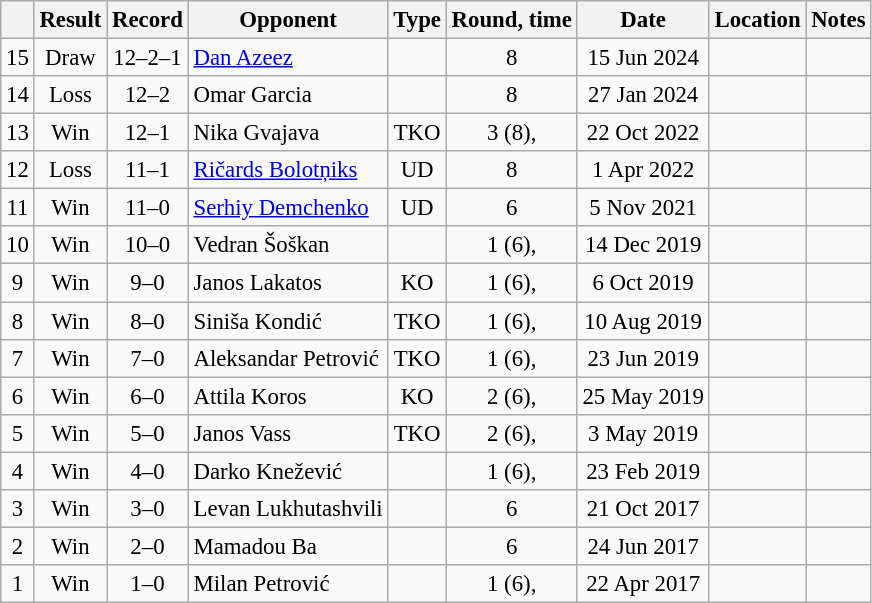<table class="wikitable" style="text-align:center; font-size:95%">
<tr>
<th></th>
<th>Result</th>
<th>Record</th>
<th>Opponent</th>
<th>Type</th>
<th>Round, time</th>
<th>Date</th>
<th>Location</th>
<th>Notes</th>
</tr>
<tr>
<td>15</td>
<td>Draw</td>
<td>12–2–1</td>
<td style="text-align:left;"><a href='#'>Dan Azeez</a></td>
<td></td>
<td>8</td>
<td>15 Jun 2024</td>
<td style="text-align:left;"></td>
<td></td>
</tr>
<tr>
<td>14</td>
<td>Loss</td>
<td>12–2</td>
<td style="text-align:left;">Omar Garcia</td>
<td></td>
<td>8</td>
<td>27 Jan 2024</td>
<td style="text-align:left;"><br></td>
<td></td>
</tr>
<tr>
<td>13</td>
<td>Win</td>
<td>12–1</td>
<td style="text-align:left;">Nika Gvajava</td>
<td>TKO</td>
<td>3 (8), </td>
<td>22 Oct 2022</td>
<td style="text-align:left;"></td>
<td style="text-align:left;"></td>
</tr>
<tr>
<td>12</td>
<td>Loss</td>
<td>11–1</td>
<td style="text-align:left;"><a href='#'>Ričards Bolotņiks</a></td>
<td>UD</td>
<td>8</td>
<td>1 Apr 2022</td>
<td style="text-align:left;"></td>
<td style="text-align:left;"></td>
</tr>
<tr>
<td>11</td>
<td>Win</td>
<td>11–0</td>
<td style="text-align:left;"><a href='#'>Serhiy Demchenko</a></td>
<td>UD</td>
<td>6</td>
<td>5 Nov 2021</td>
<td style="text-align:left;"></td>
<td style="text-align:left;"></td>
</tr>
<tr>
<td>10</td>
<td>Win</td>
<td>10–0</td>
<td style="text-align:left;">Vedran Šoškan</td>
<td></td>
<td>1 (6), </td>
<td>14 Dec 2019</td>
<td style="text-align:left;"></td>
<td style="text-align:left;"></td>
</tr>
<tr>
<td>9</td>
<td>Win</td>
<td>9–0</td>
<td style="text-align:left;">Janos Lakatos</td>
<td>KO</td>
<td>1 (6), </td>
<td>6 Oct 2019</td>
<td style="text-align:left;"></td>
<td style="text-align:left;"></td>
</tr>
<tr>
<td>8</td>
<td>Win</td>
<td>8–0</td>
<td style="text-align:left;">Siniša Kondić</td>
<td>TKO</td>
<td>1 (6), </td>
<td>10 Aug 2019</td>
<td style="text-align:left;"></td>
<td style="text-align:left;"></td>
</tr>
<tr>
<td>7</td>
<td>Win</td>
<td>7–0</td>
<td style="text-align:left;">Aleksandar Petrović</td>
<td>TKO</td>
<td>1 (6), </td>
<td>23 Jun 2019</td>
<td style="text-align:left;"></td>
<td style="text-align:left;"></td>
</tr>
<tr>
<td>6</td>
<td>Win</td>
<td>6–0</td>
<td style="text-align:left;">Attila Koros</td>
<td>KO</td>
<td>2 (6), </td>
<td>25 May 2019</td>
<td style="text-align:left;"></td>
<td style="text-align:left;"></td>
</tr>
<tr>
<td>5</td>
<td>Win</td>
<td>5–0</td>
<td style="text-align:left;">Janos Vass</td>
<td>TKO</td>
<td>2 (6), </td>
<td>3 May 2019</td>
<td style="text-align:left;"></td>
<td style="text-align:left;"></td>
</tr>
<tr>
<td>4</td>
<td>Win</td>
<td>4–0</td>
<td style="text-align:left;">Darko Knežević</td>
<td></td>
<td>1 (6), </td>
<td>23 Feb 2019</td>
<td style="text-align:left;"></td>
<td style="text-align:left;"></td>
</tr>
<tr>
<td>3</td>
<td>Win</td>
<td>3–0</td>
<td style="text-align:left;">Levan Lukhutashvili</td>
<td></td>
<td>6</td>
<td>21 Oct 2017</td>
<td style="text-align:left;"></td>
<td style="text-align:left;"></td>
</tr>
<tr>
<td>2</td>
<td>Win</td>
<td>2–0</td>
<td style="text-align:left;">Mamadou Ba</td>
<td></td>
<td>6</td>
<td>24 Jun 2017</td>
<td style="text-align:left;"></td>
<td style="text-align:left;"></td>
</tr>
<tr>
<td>1</td>
<td>Win</td>
<td>1–0</td>
<td style="text-align:left;">Milan Petrović</td>
<td></td>
<td>1 (6), </td>
<td>22 Apr 2017</td>
<td style="text-align:left;"></td>
<td style="text-align:left;"></td>
</tr>
</table>
